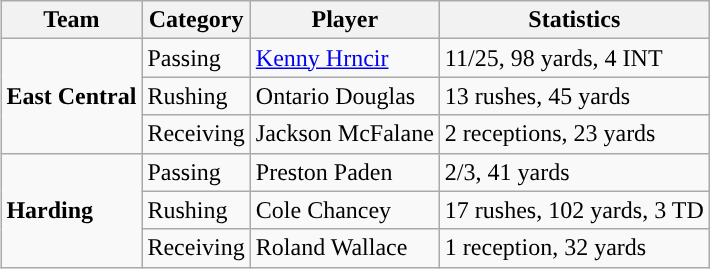<table class="wikitable" style="float: right;">
<tr>
<th>Team</th>
<th>Category</th>
<th>Player</th>
<th>Statistics</th>
</tr>
<tr>
<td rowspan=3><strong>East Central</strong></td>
<td>Passing</td>
<td><a href='#'>Kenny Hrncir</a></td>
<td>11/25, 98 yards, 4 INT</td>
</tr>
<tr>
<td>Rushing</td>
<td>Ontario Douglas</td>
<td>13 rushes, 45 yards</td>
</tr>
<tr>
<td>Receiving</td>
<td>Jackson McFalane</td>
<td>2 receptions, 23 yards</td>
</tr>
<tr>
<td rowspan=3><strong>Harding</strong></td>
<td>Passing</td>
<td>Preston Paden</td>
<td>2/3, 41 yards</td>
</tr>
<tr>
<td>Rushing</td>
<td>Cole Chancey</td>
<td>17 rushes, 102 yards, 3 TD</td>
</tr>
<tr>
<td>Receiving</td>
<td>Roland Wallace</td>
<td>1 reception, 32 yards</td>
</tr>
</table>
